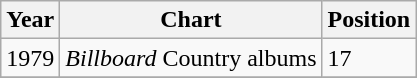<table class="wikitable">
<tr>
<th>Year</th>
<th>Chart</th>
<th>Position</th>
</tr>
<tr>
<td>1979</td>
<td><em>Billboard</em> Country albums</td>
<td>17</td>
</tr>
<tr>
</tr>
</table>
